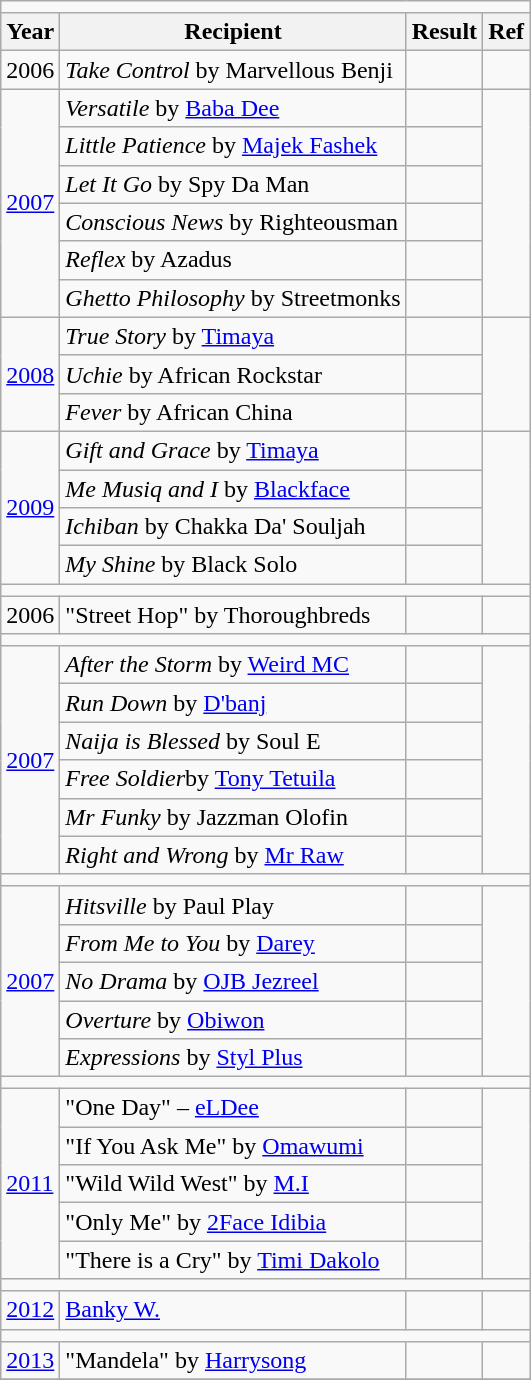<table class ="wikitable">
<tr>
<td colspan="5" style="font-size:110%"></td>
</tr>
<tr>
<th>Year</th>
<th>Recipient</th>
<th>Result</th>
<th>Ref</th>
</tr>
<tr>
<td>2006</td>
<td><em>Take Control</em> by Marvellous Benji</td>
<td></td>
<td></td>
</tr>
<tr>
<td rowspan="6"><a href='#'>2007</a></td>
<td><em>Versatile</em> by <a href='#'>Baba Dee</a></td>
<td></td>
<td rowspan="6"></td>
</tr>
<tr>
<td><em>Little Patience</em> by <a href='#'>Majek Fashek</a></td>
<td></td>
</tr>
<tr>
<td><em>Let It Go</em> by Spy Da Man</td>
<td></td>
</tr>
<tr>
<td><em>Conscious News</em> by Righteousman</td>
<td></td>
</tr>
<tr>
<td><em>Reflex</em> by Azadus</td>
<td></td>
</tr>
<tr>
<td><em>Ghetto Philosophy</em> by Streetmonks</td>
<td></td>
</tr>
<tr>
<td rowspan="3"><a href='#'>2008</a></td>
<td><em>True Story</em> by <a href='#'>Timaya</a></td>
<td></td>
<td rowspan="3"></td>
</tr>
<tr>
<td><em>Uchie</em> by African Rockstar</td>
<td></td>
</tr>
<tr>
<td><em>Fever</em> by African China</td>
<td></td>
</tr>
<tr>
<td rowspan="4"><a href='#'>2009</a></td>
<td><em>Gift and Grace</em> by <a href='#'>Timaya</a></td>
<td></td>
<td rowspan="4"></td>
</tr>
<tr>
<td><em>Me Musiq and I</em> by <a href='#'>Blackface</a></td>
<td></td>
</tr>
<tr>
<td><em>Ichiban</em> by Chakka Da' Souljah</td>
<td></td>
</tr>
<tr>
<td><em>My Shine</em> by Black Solo</td>
<td></td>
</tr>
<tr>
<td colspan="4" style="font-size:110%"></td>
</tr>
<tr>
<td>2006</td>
<td>"Street Hop" by Thoroughbreds</td>
<td></td>
<td></td>
</tr>
<tr>
<td colspan="4" style="font-size:110%"></td>
</tr>
<tr>
<td rowspan="6"><a href='#'>2007</a></td>
<td><em>After the Storm</em> by <a href='#'>Weird MC</a></td>
<td></td>
<td rowspan="6"></td>
</tr>
<tr>
<td><em>Run Down</em> by <a href='#'>D'banj</a></td>
<td></td>
</tr>
<tr>
<td><em>Naija is Blessed</em> by Soul E</td>
<td></td>
</tr>
<tr>
<td><em>Free Soldier</em>by <a href='#'>Tony Tetuila</a></td>
<td></td>
</tr>
<tr>
<td><em>Mr Funky</em> by Jazzman Olofin</td>
<td></td>
</tr>
<tr>
<td><em>Right and Wrong</em> by <a href='#'>Mr Raw</a></td>
<td></td>
</tr>
<tr>
<td colspan="4" style="font-size:110%"></td>
</tr>
<tr>
<td rowspan="5"><a href='#'>2007</a></td>
<td><em>Hitsville</em> by Paul Play</td>
<td></td>
<td rowspan="5"></td>
</tr>
<tr>
<td><em>From Me to You</em> by <a href='#'>Darey</a></td>
<td></td>
</tr>
<tr>
<td><em>No Drama</em> by <a href='#'>OJB Jezreel</a></td>
<td></td>
</tr>
<tr>
<td><em>Overture</em> by <a href='#'>Obiwon</a></td>
<td></td>
</tr>
<tr>
<td><em>Expressions</em> by <a href='#'>Styl Plus</a></td>
<td></td>
</tr>
<tr>
<td colspan="4" style="font-size:110%"></td>
</tr>
<tr>
<td rowspan="5"><a href='#'>2011</a></td>
<td>"One Day" – <a href='#'>eLDee</a></td>
<td></td>
<td rowspan="5"></td>
</tr>
<tr>
<td>"If You Ask Me" by <a href='#'>Omawumi</a></td>
<td></td>
</tr>
<tr>
<td>"Wild Wild West" by <a href='#'>M.I</a></td>
<td></td>
</tr>
<tr>
<td>"Only Me" by <a href='#'>2Face Idibia</a></td>
<td></td>
</tr>
<tr>
<td>"There is a Cry" by <a href='#'>Timi Dakolo</a></td>
<td></td>
</tr>
<tr>
<td colspan="4" style="font-size:110%"></td>
</tr>
<tr>
<td><a href='#'>2012</a></td>
<td><a href='#'>Banky W.</a></td>
<td></td>
<td></td>
</tr>
<tr>
<td colspan="4" style="font-size:110%"></td>
</tr>
<tr>
<td><a href='#'>2013</a></td>
<td>"Mandela" by <a href='#'>Harrysong</a></td>
<td></td>
<td></td>
</tr>
<tr>
</tr>
</table>
